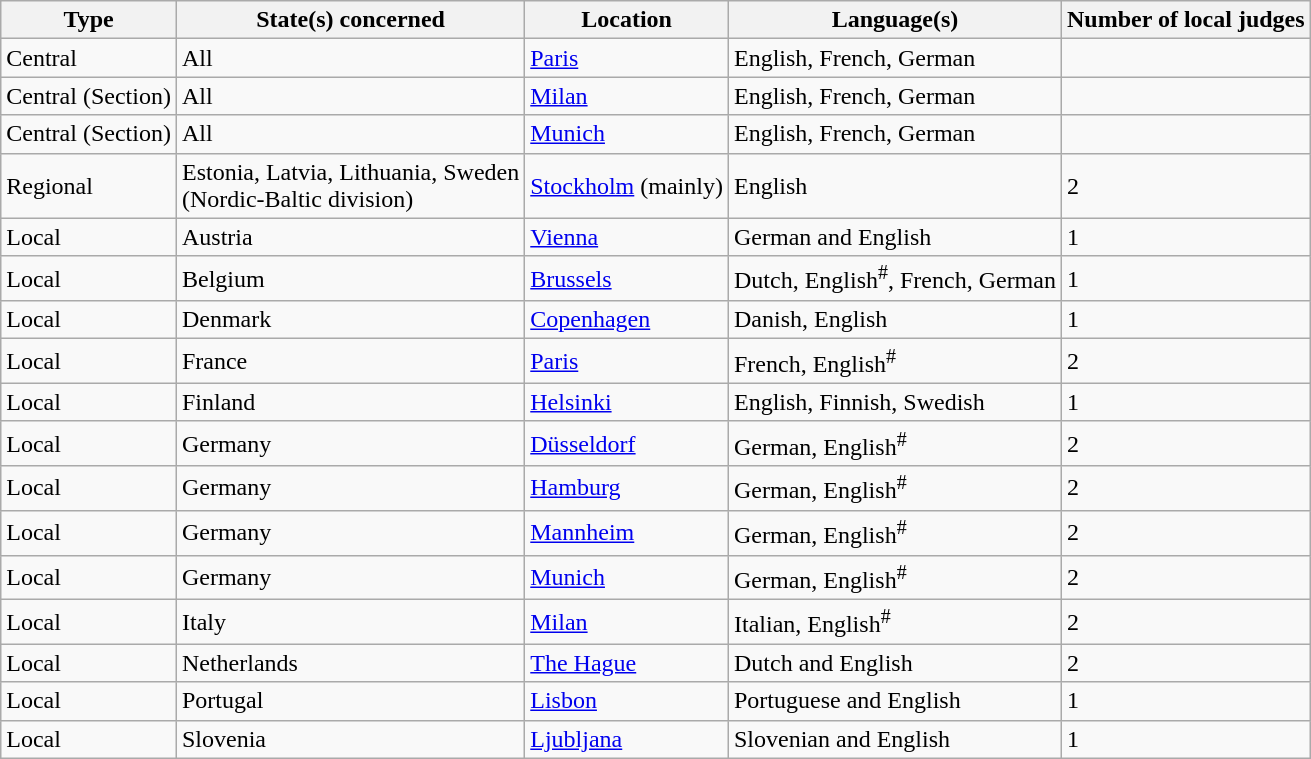<table class="wikitable sortable">
<tr>
<th>Type</th>
<th>State(s) concerned</th>
<th>Location</th>
<th>Language(s)</th>
<th>Number of local judges</th>
</tr>
<tr>
<td>Central</td>
<td>All</td>
<td><a href='#'>Paris</a></td>
<td>English, French, German</td>
<td></td>
</tr>
<tr>
<td>Central (Section)</td>
<td>All</td>
<td><a href='#'>Milan</a></td>
<td>English, French, German</td>
<td></td>
</tr>
<tr>
<td>Central (Section)</td>
<td>All</td>
<td><a href='#'>Munich</a></td>
<td>English, French, German</td>
<td></td>
</tr>
<tr>
<td>Regional</td>
<td>Estonia, Latvia, Lithuania, Sweden<br>(Nordic-Baltic division)</td>
<td><a href='#'>Stockholm</a> (mainly)</td>
<td>English</td>
<td>2</td>
</tr>
<tr>
<td>Local</td>
<td>Austria</td>
<td><a href='#'>Vienna</a></td>
<td>German and English</td>
<td>1</td>
</tr>
<tr>
<td>Local</td>
<td>Belgium</td>
<td><a href='#'>Brussels</a></td>
<td>Dutch, English<sup>#</sup>, French, German</td>
<td>1</td>
</tr>
<tr>
<td>Local</td>
<td>Denmark</td>
<td><a href='#'>Copenhagen</a></td>
<td>Danish, English</td>
<td>1</td>
</tr>
<tr>
<td>Local</td>
<td>France</td>
<td><a href='#'>Paris</a></td>
<td>French, English<sup>#</sup></td>
<td>2</td>
</tr>
<tr>
<td>Local</td>
<td>Finland</td>
<td><a href='#'>Helsinki</a></td>
<td>English, Finnish, Swedish</td>
<td>1</td>
</tr>
<tr>
<td>Local</td>
<td>Germany</td>
<td><a href='#'>Düsseldorf</a></td>
<td>German, English<sup>#</sup></td>
<td>2</td>
</tr>
<tr>
<td>Local</td>
<td>Germany</td>
<td><a href='#'>Hamburg</a></td>
<td>German, English<sup>#</sup></td>
<td>2</td>
</tr>
<tr>
<td>Local</td>
<td>Germany</td>
<td><a href='#'>Mannheim</a></td>
<td>German, English<sup>#</sup></td>
<td>2</td>
</tr>
<tr>
<td>Local</td>
<td>Germany</td>
<td><a href='#'>Munich</a></td>
<td>German, English<sup>#</sup></td>
<td>2</td>
</tr>
<tr>
<td>Local</td>
<td>Italy</td>
<td><a href='#'>Milan</a></td>
<td>Italian, English<sup>#</sup></td>
<td>2</td>
</tr>
<tr>
<td>Local</td>
<td>Netherlands</td>
<td><a href='#'>The Hague</a></td>
<td>Dutch and English</td>
<td>2</td>
</tr>
<tr>
<td>Local</td>
<td>Portugal</td>
<td><a href='#'>Lisbon</a></td>
<td>Portuguese and English</td>
<td>1</td>
</tr>
<tr>
<td>Local</td>
<td>Slovenia</td>
<td><a href='#'>Ljubljana</a></td>
<td>Slovenian and English</td>
<td>1</td>
</tr>
</table>
